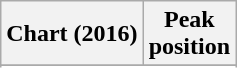<table class="wikitable sortable">
<tr>
<th>Chart (2016)</th>
<th>Peak<br>position</th>
</tr>
<tr>
</tr>
<tr>
</tr>
</table>
